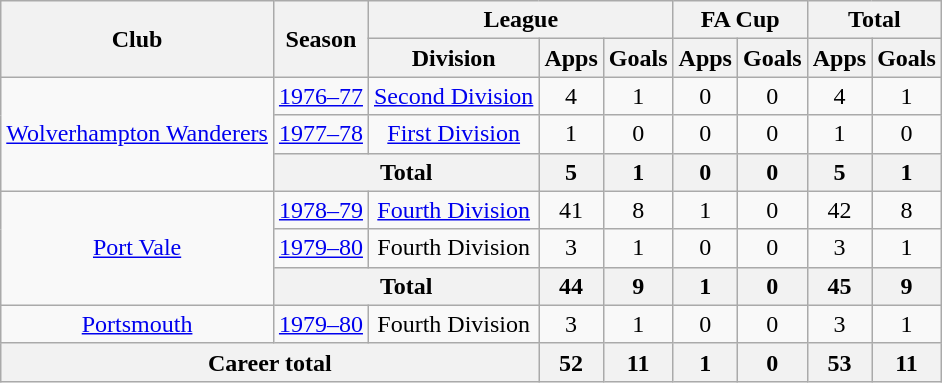<table class="wikitable" style="text-align: center;">
<tr>
<th rowspan="2">Club</th>
<th rowspan="2">Season</th>
<th colspan="3">League</th>
<th colspan="2">FA Cup</th>
<th colspan="2">Total</th>
</tr>
<tr>
<th>Division</th>
<th>Apps</th>
<th>Goals</th>
<th>Apps</th>
<th>Goals</th>
<th>Apps</th>
<th>Goals</th>
</tr>
<tr>
<td rowspan="3"><a href='#'>Wolverhampton Wanderers</a></td>
<td><a href='#'>1976–77</a></td>
<td><a href='#'>Second Division</a></td>
<td>4</td>
<td>1</td>
<td>0</td>
<td>0</td>
<td>4</td>
<td>1</td>
</tr>
<tr>
<td><a href='#'>1977–78</a></td>
<td><a href='#'>First Division</a></td>
<td>1</td>
<td>0</td>
<td>0</td>
<td>0</td>
<td>1</td>
<td>0</td>
</tr>
<tr>
<th colspan="2">Total</th>
<th>5</th>
<th>1</th>
<th>0</th>
<th>0</th>
<th>5</th>
<th>1</th>
</tr>
<tr>
<td rowspan="3"><a href='#'>Port Vale</a></td>
<td><a href='#'>1978–79</a></td>
<td><a href='#'>Fourth Division</a></td>
<td>41</td>
<td>8</td>
<td>1</td>
<td>0</td>
<td>42</td>
<td>8</td>
</tr>
<tr>
<td><a href='#'>1979–80</a></td>
<td>Fourth Division</td>
<td>3</td>
<td>1</td>
<td>0</td>
<td>0</td>
<td>3</td>
<td>1</td>
</tr>
<tr>
<th colspan="2">Total</th>
<th>44</th>
<th>9</th>
<th>1</th>
<th>0</th>
<th>45</th>
<th>9</th>
</tr>
<tr>
<td><a href='#'>Portsmouth</a></td>
<td><a href='#'>1979–80</a></td>
<td>Fourth Division</td>
<td>3</td>
<td>1</td>
<td>0</td>
<td>0</td>
<td>3</td>
<td>1</td>
</tr>
<tr>
<th colspan="3">Career total</th>
<th>52</th>
<th>11</th>
<th>1</th>
<th>0</th>
<th>53</th>
<th>11</th>
</tr>
</table>
